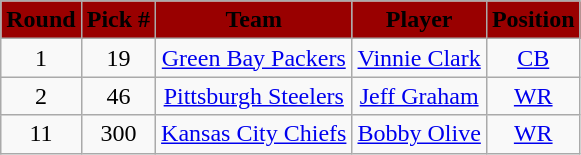<table class="wikitable" style="text-align:center">
<tr style="background:#900;">
<td><strong><span>Round</span></strong></td>
<td><strong><span>Pick #</span></strong></td>
<td><strong><span>Team</span></strong></td>
<td><strong><span>Player</span></strong></td>
<td><strong><span>Position</span></strong></td>
</tr>
<tr>
<td>1</td>
<td align=center>19</td>
<td><a href='#'>Green Bay Packers</a></td>
<td><a href='#'>Vinnie Clark</a></td>
<td><a href='#'>CB</a></td>
</tr>
<tr>
<td>2</td>
<td align=center>46</td>
<td><a href='#'>Pittsburgh Steelers</a></td>
<td><a href='#'>Jeff Graham</a></td>
<td><a href='#'>WR</a></td>
</tr>
<tr>
<td>11</td>
<td align=center>300</td>
<td><a href='#'>Kansas City Chiefs</a></td>
<td><a href='#'>Bobby Olive</a></td>
<td><a href='#'>WR</a></td>
</tr>
</table>
